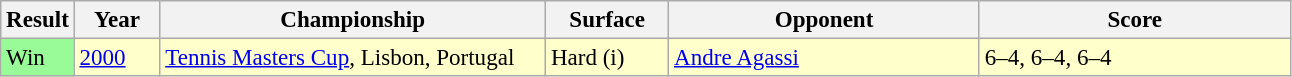<table class="sortable wikitable" style="font-size:96%">
<tr>
<th>Result</th>
<th width="50">Year</th>
<th width="250">Championship</th>
<th width="75">Surface</th>
<th width="200">Opponent</th>
<th width="200" class="unsortable">Score</th>
</tr>
<tr bgcolor="#ffc">
<td bgcolor="#98fb98">Win</td>
<td><a href='#'>2000</a></td>
<td><a href='#'>Tennis Masters Cup</a>, Lisbon, Portugal</td>
<td>Hard (i)</td>
<td> <a href='#'>Andre Agassi</a></td>
<td>6–4, 6–4, 6–4</td>
</tr>
</table>
